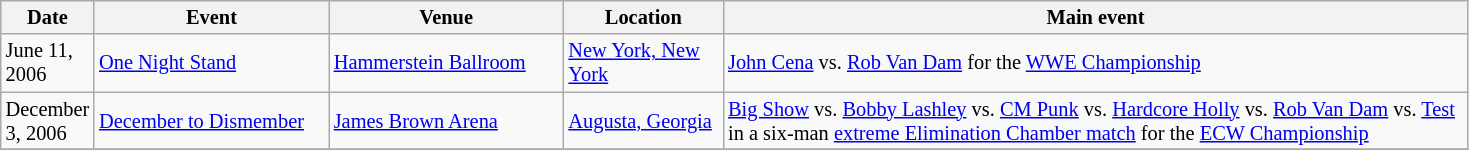<table class="sortable wikitable succession-box" style="font-size:85%;">
<tr>
<th scope="col" width="10">Date</th>
<th scope="col" width="150">Event</th>
<th scope="col" width="150">Venue</th>
<th scope="col" width="100">Location</th>
<th scope="col" width="490">Main event</th>
</tr>
<tr>
<td>June 11, 2006</td>
<td><a href='#'>One Night Stand</a></td>
<td><a href='#'>Hammerstein Ballroom</a></td>
<td><a href='#'>New York, New York</a></td>
<td><a href='#'>John Cena</a> vs. <a href='#'>Rob Van Dam</a> for the <a href='#'>WWE Championship</a></td>
</tr>
<tr>
<td>December 3, 2006</td>
<td><a href='#'>December to Dismember</a></td>
<td><a href='#'>James Brown Arena</a></td>
<td><a href='#'>Augusta, Georgia</a></td>
<td><a href='#'>Big Show</a> vs. <a href='#'>Bobby Lashley</a> vs. <a href='#'>CM Punk</a> vs. <a href='#'>Hardcore Holly</a> vs. <a href='#'>Rob Van Dam</a> vs. <a href='#'>Test</a> in a six-man <a href='#'>extreme Elimination Chamber match</a> for the <a href='#'>ECW Championship</a></td>
</tr>
<tr>
</tr>
</table>
